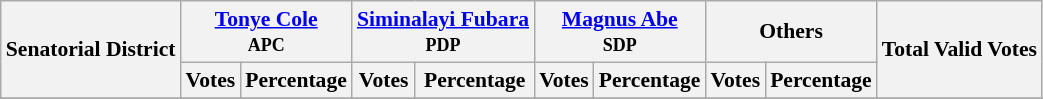<table class="wikitable sortable" style=" font-size: 90%">
<tr>
<th rowspan="2">Senatorial District</th>
<th colspan="2"><a href='#'>Tonye Cole</a><br><small>APC</small></th>
<th colspan="2"><a href='#'>Siminalayi Fubara</a><br><small>PDP</small></th>
<th colspan="2"><a href='#'>Magnus Abe</a><br><small>SDP</small></th>
<th colspan="2">Others</th>
<th rowspan="2">Total Valid Votes</th>
</tr>
<tr>
<th>Votes</th>
<th>Percentage</th>
<th>Votes</th>
<th>Percentage</th>
<th>Votes</th>
<th>Percentage</th>
<th>Votes</th>
<th>Percentage</th>
</tr>
<tr>
</tr>
<tr>
</tr>
<tr>
</tr>
<tr>
</tr>
<tr>
</tr>
<tr>
</tr>
</table>
